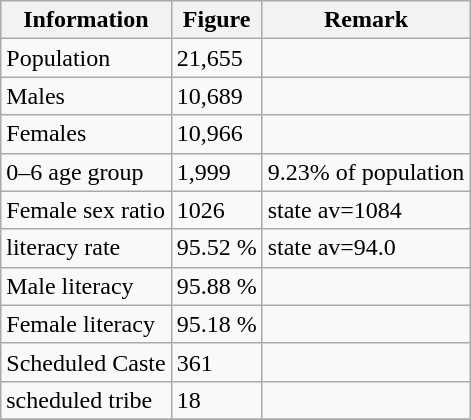<table class="wikitable">
<tr>
<th>Information</th>
<th>Figure</th>
<th>Remark</th>
</tr>
<tr>
<td>Population</td>
<td>21,655</td>
<td></td>
</tr>
<tr>
<td>Males</td>
<td>10,689</td>
<td></td>
</tr>
<tr>
<td>Females</td>
<td>10,966</td>
<td></td>
</tr>
<tr>
<td>0–6 age group</td>
<td>1,999</td>
<td>9.23% of  population</td>
</tr>
<tr>
<td>Female sex    ratio</td>
<td>1026</td>
<td>state av=1084</td>
</tr>
<tr>
<td>literacy rate</td>
<td>95.52 %</td>
<td>state av=94.0</td>
</tr>
<tr>
<td>Male literacy</td>
<td>95.88 %</td>
<td></td>
</tr>
<tr>
<td>Female literacy</td>
<td>95.18 %</td>
<td></td>
</tr>
<tr>
<td>Scheduled Caste</td>
<td>361</td>
<td></td>
</tr>
<tr>
<td>scheduled tribe</td>
<td>18</td>
<td></td>
</tr>
<tr>
</tr>
</table>
